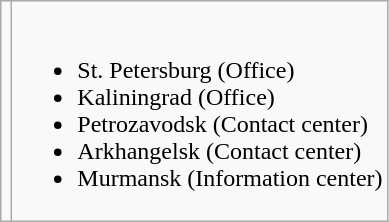<table class="wikitable">
<tr>
<td></td>
<td><br><ul><li>St. Petersburg (Office)</li><li>Kaliningrad (Office)</li><li>Petrozavodsk (Contact center)</li><li>Arkhangelsk (Contact center)</li><li>Murmansk (Information center)</li></ul></td>
</tr>
</table>
